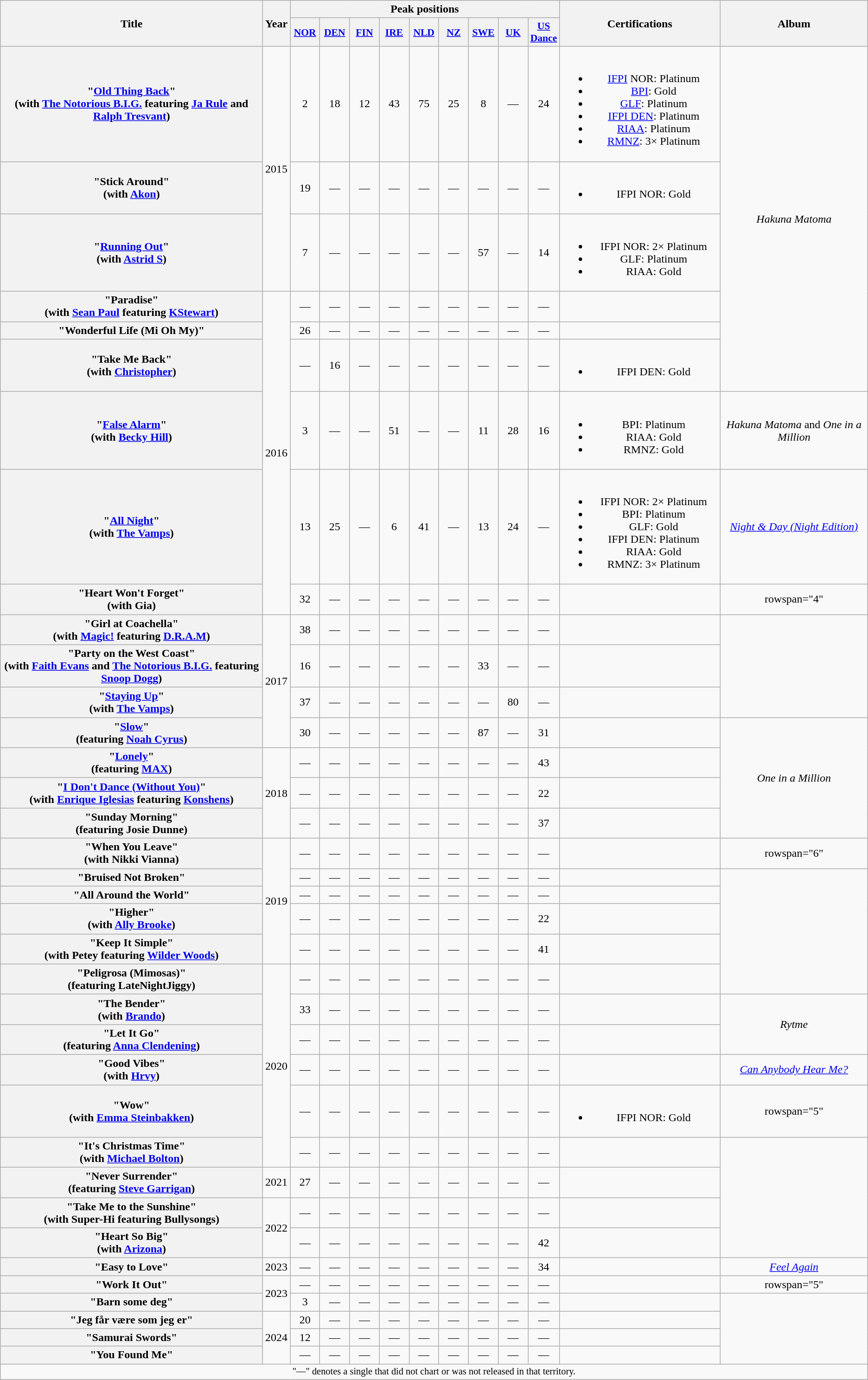<table class="wikitable plainrowheaders" style="text-align:center;">
<tr>
<th rowspan="2">Title</th>
<th rowspan="2">Year</th>
<th colspan="9">Peak positions</th>
<th rowspan="2" style="width:14em;">Certifications</th>
<th rowspan="2">Album</th>
</tr>
<tr>
<th scope="col" style="width:2.5em;font-size:90%;"><a href='#'>NOR</a><br></th>
<th scope="col" style="width:2.5em;font-size:90%;"><a href='#'>DEN</a><br></th>
<th scope="col" style="width:2.5em;font-size:90%;"><a href='#'>FIN</a><br></th>
<th scope="col" style="width:2.5em;font-size:90%;"><a href='#'>IRE</a><br></th>
<th scope="col" style="width:2.5em;font-size:90%;"><a href='#'>NLD</a><br></th>
<th scope="col" style="width:2.5em;font-size:90%;"><a href='#'>NZ</a><br></th>
<th scope="col" style="width:2.5em;font-size:90%;"><a href='#'>SWE</a><br></th>
<th scope="col" style="width:2.5em;font-size:90%;"><a href='#'>UK</a><br></th>
<th scope="col" style="width:2.5em;font-size:90%;"><a href='#'>US<br>Dance</a><br></th>
</tr>
<tr>
<th scope="row">"<a href='#'>Old Thing Back</a>"<br><span>(with <a href='#'>The Notorious B.I.G.</a> featuring <a href='#'>Ja Rule</a> and <a href='#'>Ralph Tresvant</a>)</span></th>
<td rowspan=3>2015</td>
<td>2</td>
<td>18</td>
<td>12</td>
<td>43</td>
<td>75</td>
<td>25</td>
<td>8</td>
<td>—</td>
<td>24</td>
<td><br><ul><li><a href='#'>IFPI</a> NOR: Platinum</li><li><a href='#'>BPI</a>: Gold</li><li><a href='#'>GLF</a>: Platinum</li><li><a href='#'>IFPI DEN</a>: Platinum</li><li><a href='#'>RIAA</a>: Platinum</li><li><a href='#'>RMNZ</a>: 3× Platinum</li></ul></td>
<td rowspan="6"><em>Hakuna Matoma</em></td>
</tr>
<tr>
<th scope="row">"Stick Around"<br><span>(with <a href='#'>Akon</a>)</span></th>
<td>19</td>
<td>—</td>
<td>—</td>
<td>—</td>
<td>—</td>
<td>—</td>
<td>—</td>
<td>—</td>
<td>—</td>
<td><br><ul><li>IFPI NOR: Gold</li></ul></td>
</tr>
<tr>
<th scope="row">"<a href='#'>Running Out</a>"<br><span>(with <a href='#'>Astrid S</a>)</span></th>
<td>7</td>
<td>—</td>
<td>—</td>
<td>—</td>
<td>—</td>
<td>—</td>
<td>57</td>
<td>—</td>
<td>14</td>
<td><br><ul><li>IFPI NOR: 2× Platinum</li><li>GLF: Platinum</li><li>RIAA: Gold</li></ul></td>
</tr>
<tr>
<th scope="row">"Paradise"<br><span>(with <a href='#'>Sean Paul</a> featuring <a href='#'>KStewart</a>)</span></th>
<td rowspan="6">2016</td>
<td>—</td>
<td>—</td>
<td>—</td>
<td>—</td>
<td>—</td>
<td>—</td>
<td>—</td>
<td>—</td>
<td>—</td>
<td></td>
</tr>
<tr>
<th scope="row">"Wonderful Life (Mi Oh My)"</th>
<td>26</td>
<td>—</td>
<td>—</td>
<td>—</td>
<td>—</td>
<td>—</td>
<td>—</td>
<td>—</td>
<td>—</td>
<td></td>
</tr>
<tr>
<th scope="row">"Take Me Back"<br><span>(with <a href='#'>Christopher</a>)</span></th>
<td>—</td>
<td>16</td>
<td>—</td>
<td>—</td>
<td>—</td>
<td>—</td>
<td>—</td>
<td>—</td>
<td>—</td>
<td><br><ul><li>IFPI DEN: Gold</li></ul></td>
</tr>
<tr>
<th scope="row">"<a href='#'>False Alarm</a>"<br><span>(with <a href='#'>Becky Hill</a>)</span></th>
<td>3</td>
<td>—</td>
<td>—</td>
<td>51<br></td>
<td>—</td>
<td>—</td>
<td>11</td>
<td>28</td>
<td>16</td>
<td><br><ul><li>BPI: Platinum</li><li>RIAA: Gold</li><li>RMNZ: Gold</li></ul></td>
<td><em>Hakuna Matoma</em> and <em>One in a Million</em></td>
</tr>
<tr>
<th scope="row">"<a href='#'>All Night</a>"<br><span>(with <a href='#'>The Vamps</a>)</span></th>
<td>13<br></td>
<td>25<br></td>
<td>—</td>
<td>6<br></td>
<td>41</td>
<td>—</td>
<td>13</td>
<td>24</td>
<td>—</td>
<td><br><ul><li>IFPI NOR: 2× Platinum</li><li>BPI: Platinum</li><li>GLF: Gold</li><li>IFPI DEN: Platinum</li><li>RIAA: Gold</li><li>RMNZ: 3× Platinum</li></ul></td>
<td><em><a href='#'>Night & Day (Night Edition)</a></em></td>
</tr>
<tr>
<th scope="row">"Heart Won't Forget"<br><span>(with Gia)</span></th>
<td>32</td>
<td>—</td>
<td>—</td>
<td>—</td>
<td>—</td>
<td>—</td>
<td>—</td>
<td>—</td>
<td>—</td>
<td></td>
<td>rowspan="4" </td>
</tr>
<tr>
<th scope="row">"Girl at Coachella"<br><span>(with <a href='#'>Magic!</a> featuring <a href='#'>D.R.A.M</a>)</span></th>
<td rowspan="4">2017</td>
<td>38<br></td>
<td>—</td>
<td>—</td>
<td>—</td>
<td>—</td>
<td>—</td>
<td>—</td>
<td>—</td>
<td>—</td>
<td></td>
</tr>
<tr>
<th scope="row">"Party on the West Coast"<br><span>(with <a href='#'>Faith Evans</a> and <a href='#'>The Notorious B.I.G.</a> featuring <a href='#'>Snoop Dogg</a>)</span></th>
<td>16<br></td>
<td>—</td>
<td>—</td>
<td>—</td>
<td>—</td>
<td>—</td>
<td>33</td>
<td>—</td>
<td>—</td>
<td></td>
</tr>
<tr>
<th scope="row">"<a href='#'>Staying Up</a>"<br><span>(with <a href='#'>The Vamps</a>)</span></th>
<td>37<br></td>
<td>—</td>
<td>—</td>
<td>—</td>
<td>—</td>
<td>—</td>
<td>—</td>
<td>80</td>
<td>—</td>
<td></td>
</tr>
<tr>
<th scope="row">"<a href='#'>Slow</a>"<br><span>(featuring <a href='#'>Noah Cyrus</a>)</span></th>
<td>30<br></td>
<td>—</td>
<td>—</td>
<td>—</td>
<td>—</td>
<td>—</td>
<td>87</td>
<td>—</td>
<td>31</td>
<td></td>
<td rowspan="4"><em>One in a Million</em></td>
</tr>
<tr>
<th scope="row">"<a href='#'>Lonely</a>"<br><span>(featuring <a href='#'>MAX</a>)</span></th>
<td rowspan="3">2018</td>
<td>—</td>
<td>—</td>
<td>—</td>
<td>—</td>
<td>—</td>
<td>—</td>
<td>—</td>
<td>—</td>
<td>43</td>
<td></td>
</tr>
<tr>
<th scope="row">"<a href='#'>I Don't Dance (Without You)</a>" <br><span>(with <a href='#'>Enrique Iglesias</a> featuring <a href='#'>Konshens</a>)</span></th>
<td>—</td>
<td>—</td>
<td>—</td>
<td>—</td>
<td>—</td>
<td>—</td>
<td>—</td>
<td>—</td>
<td>22</td>
<td></td>
</tr>
<tr>
<th scope="row">"Sunday Morning" <br><span>(featuring Josie Dunne)</span></th>
<td>—</td>
<td>—</td>
<td>—</td>
<td>—</td>
<td>—</td>
<td>—</td>
<td>—</td>
<td>—</td>
<td>37</td>
<td></td>
</tr>
<tr>
<th scope="row">"When You Leave" <br><span>(with Nikki Vianna)</span></th>
<td rowspan="5">2019</td>
<td>—</td>
<td>—</td>
<td>—</td>
<td>—</td>
<td>—</td>
<td>—</td>
<td>—</td>
<td>—</td>
<td>—</td>
<td></td>
<td>rowspan="6" </td>
</tr>
<tr>
<th scope="row">"Bruised Not Broken" <br></th>
<td>—</td>
<td>—</td>
<td>—</td>
<td>—</td>
<td>—</td>
<td>—</td>
<td>—</td>
<td>—</td>
<td>—</td>
<td></td>
</tr>
<tr>
<th scope="row">"All Around the World" <br></th>
<td>—</td>
<td>—</td>
<td>—</td>
<td>—</td>
<td>—</td>
<td>—</td>
<td>—</td>
<td>—</td>
<td>—</td>
<td></td>
</tr>
<tr>
<th scope="row">"Higher"<br><span>(with <a href='#'>Ally Brooke</a>)</span></th>
<td>—</td>
<td>—</td>
<td>—</td>
<td>—</td>
<td>—</td>
<td>—</td>
<td>—</td>
<td>—</td>
<td>22</td>
<td></td>
</tr>
<tr>
<th scope="row">"Keep It Simple" <br><span>(with Petey featuring <a href='#'>Wilder Woods</a>)</span></th>
<td>—</td>
<td>—</td>
<td>—</td>
<td>—</td>
<td>—</td>
<td>—</td>
<td>—</td>
<td>—</td>
<td>41</td>
<td></td>
</tr>
<tr>
<th scope="row">"Peligrosa (Mimosas)" <br><span>(featuring LateNightJiggy)</span></th>
<td rowspan="6">2020</td>
<td>—</td>
<td>—</td>
<td>—</td>
<td>—</td>
<td>—</td>
<td>—</td>
<td>—</td>
<td>—</td>
<td>—</td>
<td></td>
</tr>
<tr>
<th scope="row">"The Bender" <br><span>(with <a href='#'>Brando</a>)</span></th>
<td>33<br></td>
<td>—</td>
<td>—</td>
<td>—</td>
<td>—</td>
<td>—</td>
<td>—</td>
<td>—</td>
<td>—</td>
<td></td>
<td rowspan="2"><em>Rytme</em></td>
</tr>
<tr>
<th scope="row">"Let It Go"<br><span>(featuring <a href='#'>Anna Clendening</a>)</span></th>
<td>—</td>
<td>—</td>
<td>—</td>
<td>—</td>
<td>—</td>
<td>—</td>
<td>—</td>
<td>—</td>
<td>—</td>
<td></td>
</tr>
<tr>
<th scope="row">"Good Vibes"<br><span>(with <a href='#'>Hrvy</a>)</span></th>
<td>—</td>
<td>—</td>
<td>—</td>
<td>—</td>
<td>—</td>
<td>—</td>
<td>—</td>
<td>—</td>
<td>—</td>
<td></td>
<td><em><a href='#'>Can Anybody Hear Me?</a></em></td>
</tr>
<tr>
<th scope="row">"Wow" <br><span>(with <a href='#'>Emma Steinbakken</a>)</span></th>
<td>—</td>
<td>—</td>
<td>—</td>
<td>—</td>
<td>—</td>
<td>—</td>
<td>—</td>
<td>—</td>
<td>—</td>
<td><br><ul><li>IFPI NOR: Gold</li></ul></td>
<td>rowspan="5" </td>
</tr>
<tr>
<th scope="row">"It's Christmas Time" <br><span>(with <a href='#'>Michael Bolton</a>)</span></th>
<td>—</td>
<td>—</td>
<td>—</td>
<td>—</td>
<td>—</td>
<td>—</td>
<td>—</td>
<td>—</td>
<td>—</td>
<td></td>
</tr>
<tr>
<th scope="row">"Never Surrender" <br><span>(featuring <a href='#'>Steve Garrigan</a>)</span></th>
<td>2021</td>
<td>27<br></td>
<td>—</td>
<td>—</td>
<td>—</td>
<td>—</td>
<td>—</td>
<td>—</td>
<td>—</td>
<td>—</td>
<td></td>
</tr>
<tr>
<th scope="row">"Take Me to the Sunshine" <br><span>(with Super-Hi featuring Bullysongs)</span></th>
<td rowspan="2">2022</td>
<td>—</td>
<td>—</td>
<td>—</td>
<td>—</td>
<td>—</td>
<td>—</td>
<td>—</td>
<td>—</td>
<td>—</td>
<td></td>
</tr>
<tr>
<th scope="row">"Heart So Big" <br><span>(with <a href='#'>Arizona</a>)</span></th>
<td>—</td>
<td>—</td>
<td>—</td>
<td>—</td>
<td>—</td>
<td>—</td>
<td>—</td>
<td>—</td>
<td>42</td>
<td></td>
</tr>
<tr>
<th scope="row">"Easy to Love"<br></th>
<td>2023</td>
<td>—</td>
<td>—</td>
<td>—</td>
<td>—</td>
<td>—</td>
<td>—</td>
<td>—</td>
<td>—</td>
<td>34</td>
<td></td>
<td><em><a href='#'>Feel Again</a></em></td>
</tr>
<tr>
<th scope="row">"Work It Out"<br></th>
<td rowspan="2">2023</td>
<td>—</td>
<td>—</td>
<td>—</td>
<td>—</td>
<td>—</td>
<td>—</td>
<td>—</td>
<td>—</td>
<td>—</td>
<td></td>
<td>rowspan="5" </td>
</tr>
<tr>
<th scope="row">"Barn some deg"<br></th>
<td>3<br></td>
<td>—</td>
<td>—</td>
<td>—</td>
<td>—</td>
<td>—</td>
<td>—</td>
<td>—</td>
<td>—</td>
<td></td>
</tr>
<tr>
<th scope="row">"Jeg får være som jeg er"<br></th>
<td rowspan="3">2024</td>
<td>20<br></td>
<td>—</td>
<td>—</td>
<td>—</td>
<td>—</td>
<td>—</td>
<td>—</td>
<td>—</td>
<td>—</td>
<td></td>
</tr>
<tr>
<th scope="row">"Samurai Swords"<br></th>
<td>12<br></td>
<td>—</td>
<td>—</td>
<td>—</td>
<td>—</td>
<td>—</td>
<td>—</td>
<td>—</td>
<td>—</td>
<td></td>
</tr>
<tr>
<th scope="row">"You Found Me"<br></th>
<td>—</td>
<td>—</td>
<td>—</td>
<td>—</td>
<td>—</td>
<td>—</td>
<td>—</td>
<td>—</td>
<td>—</td>
<td></td>
</tr>
<tr>
<td colspan="13" style="font-size:85%">"—" denotes a single that did not chart or was not released in that territory.</td>
</tr>
</table>
